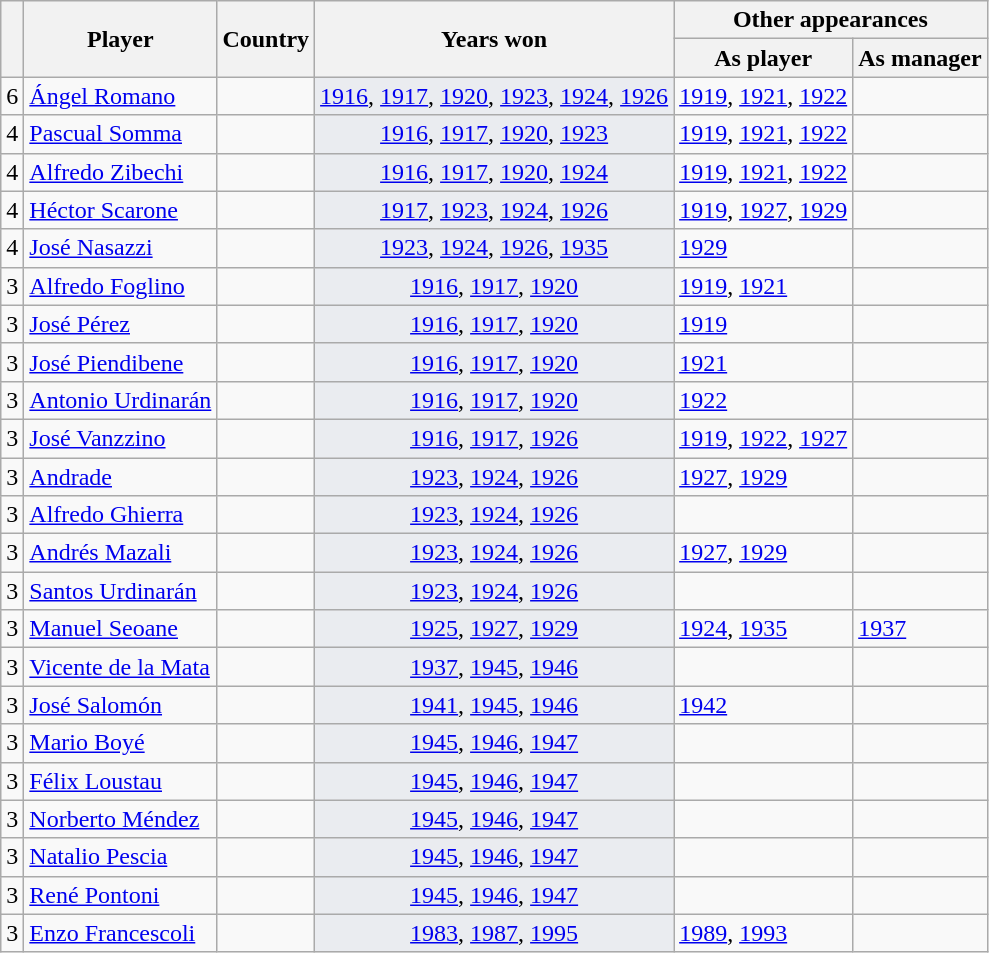<table class="wikitable plainrowheaders sortable">
<tr>
<th scope=col rowspan=2></th>
<th scope=col rowspan=2>Player</th>
<th scope=col rowspan=2>Country</th>
<th scope=col rowspan=2>Years won</th>
<th scope=col colspan=2>Other appearances</th>
</tr>
<tr>
<th scope=col>As player</th>
<th scope=col>As manager</th>
</tr>
<tr>
<td align="center">6</td>
<td data-sort-value="Ángel Romano"><a href='#'>Ángel Romano</a></td>
<td></td>
<td align="center" bgcolor="#eaecf0"><a href='#'>1916</a>, <a href='#'>1917</a>, <a href='#'>1920</a>, <a href='#'>1923</a>, <a href='#'>1924</a>, <a href='#'>1926</a></td>
<td><a href='#'>1919</a>, <a href='#'>1921</a>, <a href='#'>1922</a></td>
<td></td>
</tr>
<tr>
<td align="center">4</td>
<td data-sort-value="Pascual Somma"><a href='#'>Pascual Somma</a></td>
<td></td>
<td align="center" bgcolor="#eaecf0"><a href='#'>1916</a>, <a href='#'>1917</a>, <a href='#'>1920</a>, <a href='#'>1923</a></td>
<td><a href='#'>1919</a>, <a href='#'>1921</a>, <a href='#'>1922</a></td>
<td></td>
</tr>
<tr>
<td align="center">4</td>
<td data-sort-value="Alfredo Zibechi"><a href='#'>Alfredo Zibechi</a></td>
<td></td>
<td align="center" bgcolor="#eaecf0"><a href='#'>1916</a>, <a href='#'>1917</a>, <a href='#'>1920</a>,  <a href='#'>1924</a></td>
<td><a href='#'>1919</a>, <a href='#'>1921</a>, <a href='#'>1922</a></td>
<td></td>
</tr>
<tr>
<td align="center">4</td>
<td data-sort-value="Héctor Scarone"><a href='#'>Héctor Scarone</a></td>
<td></td>
<td align="center" bgcolor="#eaecf0"><a href='#'>1917</a>, <a href='#'>1923</a>, <a href='#'>1924</a>, <a href='#'>1926</a></td>
<td><a href='#'>1919</a>, <a href='#'>1927</a>, <a href='#'>1929</a></td>
<td></td>
</tr>
<tr>
<td align="center">4</td>
<td data-sort-value="José Nasazzi"><a href='#'>José Nasazzi</a></td>
<td></td>
<td align="center" bgcolor="#eaecf0"><a href='#'>1923</a>, <a href='#'>1924</a>, <a href='#'>1926</a>, <a href='#'>1935</a></td>
<td><a href='#'>1929</a></td>
<td></td>
</tr>
<tr>
<td align="center">3</td>
<td data-sort-value="Alfredo Foglino"><a href='#'>Alfredo Foglino</a></td>
<td></td>
<td align="center" bgcolor="#eaecf0"><a href='#'>1916</a>, <a href='#'>1917</a>, <a href='#'>1920</a></td>
<td><a href='#'>1919</a>, <a href='#'>1921</a></td>
<td></td>
</tr>
<tr>
<td align="center">3</td>
<td data-sort-value="José Pérez"><a href='#'>José Pérez</a></td>
<td></td>
<td align="center" bgcolor="#eaecf0"><a href='#'>1916</a>, <a href='#'>1917</a>, <a href='#'>1920</a></td>
<td><a href='#'>1919</a></td>
<td></td>
</tr>
<tr>
<td align="center">3</td>
<td data-sort-value="José Piendibene"><a href='#'>José Piendibene</a></td>
<td></td>
<td align="center" bgcolor="#eaecf0"><a href='#'>1916</a>, <a href='#'>1917</a>, <a href='#'>1920</a></td>
<td><a href='#'>1921</a></td>
<td></td>
</tr>
<tr>
<td align="center">3</td>
<td data-sort-value="Antonio Urdinarán"><a href='#'>Antonio Urdinarán</a></td>
<td></td>
<td align="center" bgcolor="#eaecf0"><a href='#'>1916</a>, <a href='#'>1917</a>, <a href='#'>1920</a></td>
<td><a href='#'>1922</a></td>
<td></td>
</tr>
<tr>
<td align="center">3</td>
<td data-sort-value="José Vanzzino"><a href='#'>José Vanzzino</a></td>
<td></td>
<td align="center" bgcolor="#eaecf0"><a href='#'>1916</a>, <a href='#'>1917</a>, <a href='#'>1926</a></td>
<td><a href='#'>1919</a>, <a href='#'>1922</a>, <a href='#'>1927</a></td>
<td></td>
</tr>
<tr>
<td align="center">3</td>
<td data-sort-value="José Leandro Andrade"><a href='#'>Andrade</a></td>
<td></td>
<td align="center" bgcolor="#eaecf0"><a href='#'>1923</a>, <a href='#'>1924</a>, <a href='#'>1926</a></td>
<td><a href='#'>1927</a>, <a href='#'>1929</a></td>
<td></td>
</tr>
<tr>
<td align="center">3</td>
<td data-sort-value="Alfredo Ghierra"><a href='#'>Alfredo Ghierra</a></td>
<td></td>
<td align="center" bgcolor="#eaecf0"><a href='#'>1923</a>, <a href='#'>1924</a>, <a href='#'>1926</a></td>
<td></td>
<td></td>
</tr>
<tr>
<td align="center">3</td>
<td data-sort-value="Andrés Mazali"><a href='#'>Andrés Mazali</a></td>
<td></td>
<td align="center" bgcolor="#eaecf0"><a href='#'>1923</a>, <a href='#'>1924</a>, <a href='#'>1926</a></td>
<td><a href='#'>1927</a>, <a href='#'>1929</a></td>
<td></td>
</tr>
<tr>
<td align="center">3</td>
<td data-sort-value="Santos Urdinarán"><a href='#'>Santos Urdinarán</a></td>
<td></td>
<td align="center" bgcolor="#eaecf0"><a href='#'>1923</a>, <a href='#'>1924</a>, <a href='#'>1926</a></td>
<td></td>
<td></td>
</tr>
<tr>
<td align="center">3</td>
<td data-sort-value="Manuel Seoane"><a href='#'>Manuel Seoane</a></td>
<td></td>
<td align="center" bgcolor="#eaecf0"><a href='#'>1925</a>, <a href='#'>1927</a>, <a href='#'>1929</a></td>
<td><a href='#'>1924</a>, <a href='#'>1935</a></td>
<td><a href='#'>1937</a></td>
</tr>
<tr>
<td align="center">3</td>
<td data-sort-value="Vicente de la Mata"><a href='#'>Vicente de la Mata</a></td>
<td></td>
<td align="center" bgcolor="#eaecf0"><a href='#'>1937</a>, <a href='#'>1945</a>, <a href='#'>1946</a></td>
<td></td>
<td></td>
</tr>
<tr>
<td align="center">3</td>
<td data-sort-value="José Salomón"><a href='#'>José Salomón</a></td>
<td></td>
<td align="center" bgcolor="#eaecf0"><a href='#'>1941</a>, <a href='#'>1945</a>, <a href='#'>1946</a></td>
<td><a href='#'>1942</a></td>
<td></td>
</tr>
<tr>
<td align="center">3</td>
<td data-sort-value="Mario Boyé"><a href='#'>Mario Boyé</a></td>
<td></td>
<td align="center" bgcolor="#eaecf0"><a href='#'>1945</a>, <a href='#'>1946</a>, <a href='#'>1947</a></td>
<td></td>
<td></td>
</tr>
<tr>
<td align="center">3</td>
<td data-sort-value="Félix Loustau"><a href='#'>Félix Loustau</a></td>
<td></td>
<td align="center" bgcolor="#eaecf0"><a href='#'>1945</a>, <a href='#'>1946</a>, <a href='#'>1947</a></td>
<td></td>
<td></td>
</tr>
<tr>
<td align="center">3</td>
<td data-sort-value="Norberto Méndez"><a href='#'>Norberto Méndez</a></td>
<td></td>
<td align="center" bgcolor="#eaecf0"><a href='#'>1945</a>, <a href='#'>1946</a>, <a href='#'>1947</a></td>
<td></td>
<td></td>
</tr>
<tr>
<td align="center">3</td>
<td data-sort-value="Natalio Pescia"><a href='#'>Natalio Pescia</a></td>
<td></td>
<td align="center" bgcolor="#eaecf0"><a href='#'>1945</a>, <a href='#'>1946</a>, <a href='#'>1947</a></td>
<td></td>
<td></td>
</tr>
<tr>
<td align="center">3</td>
<td data-sort-value="René Pontoni"><a href='#'>René Pontoni</a></td>
<td></td>
<td align="center" bgcolor="#eaecf0"><a href='#'>1945</a>, <a href='#'>1946</a>, <a href='#'>1947</a></td>
<td></td>
<td></td>
</tr>
<tr>
<td align="center">3</td>
<td data-sort-value="Enzo Francescoli"><a href='#'>Enzo Francescoli</a></td>
<td></td>
<td align="center" bgcolor="#eaecf0"><a href='#'>1983</a>, <a href='#'>1987</a>, <a href='#'>1995</a></td>
<td><a href='#'>1989</a>, <a href='#'>1993</a></td>
<td></td>
</tr>
</table>
